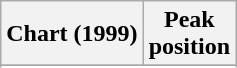<table class="wikitable sortable">
<tr>
<th align="left">Chart (1999)</th>
<th align="center">Peak<br>position</th>
</tr>
<tr>
</tr>
<tr>
</tr>
<tr>
</tr>
</table>
